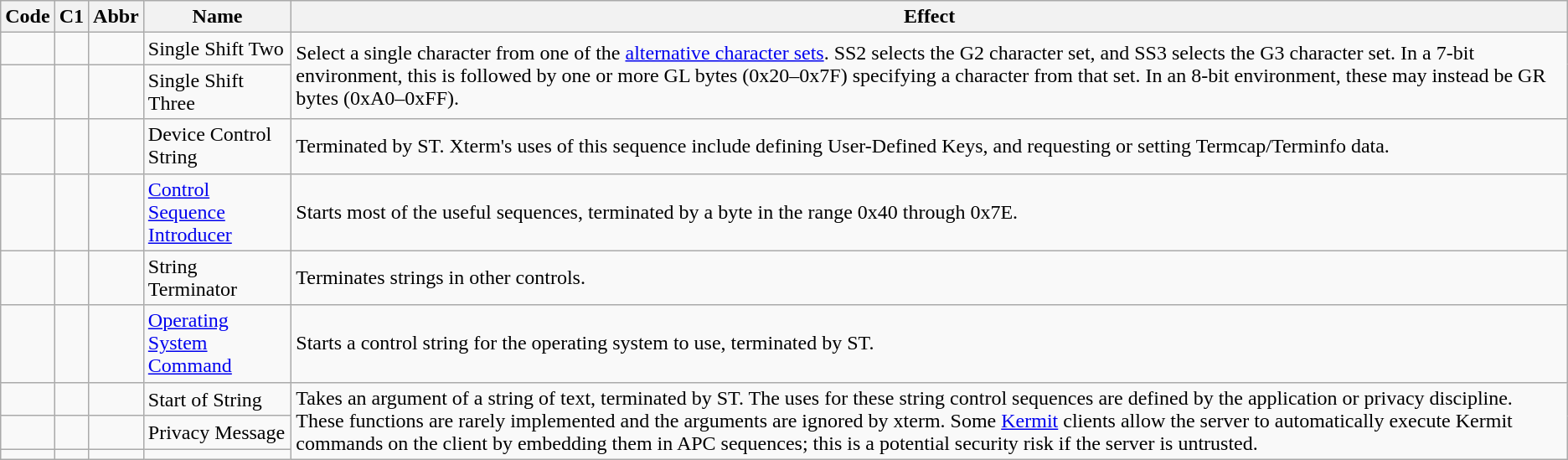<table class="wikitable">
<tr>
<th>Code</th>
<th>C1</th>
<th>Abbr</th>
<th>Name</th>
<th>Effect</th>
</tr>
<tr id=SS2>
<td></td>
<td></td>
<td></td>
<td>Single Shift Two</td>
<td rowspan=2>Select a single character from one of the <a href='#'>alternative character sets</a>. SS2 selects the G2 character set, and SS3 selects the G3 character set. In a 7-bit environment, this is followed by one or more GL bytes (0x20–0x7F) specifying a character from that set. In an 8-bit environment, these may instead be GR bytes (0xA0–0xFF).</td>
</tr>
<tr id=SS3>
<td></td>
<td></td>
<td></td>
<td>Single Shift Three</td>
</tr>
<tr id=DCS>
<td></td>
<td></td>
<td></td>
<td>Device Control String</td>
<td>Terminated by ST. Xterm's uses of this sequence include defining User-Defined Keys, and requesting or setting Termcap/Terminfo data.</td>
</tr>
<tr id=CSI>
<td></td>
<td></td>
<td></td>
<td><a href='#'>Control Sequence Introducer</a></td>
<td>Starts most of the useful sequences, terminated by a byte in the range 0x40 through 0x7E.</td>
</tr>
<tr id=ST>
<td></td>
<td></td>
<td></td>
<td>String Terminator</td>
<td>Terminates strings in other controls.</td>
</tr>
<tr>
<td></td>
<td></td>
<td></td>
<td><a href='#'>Operating System Command</a></td>
<td>Starts a control string for the operating system to use, terminated by ST.</td>
</tr>
<tr id=SOS>
<td></td>
<td></td>
<td></td>
<td>Start of String</td>
<td rowspan=3>Takes an argument of a string of text, terminated by ST. The uses for these string control sequences are defined by the application or privacy discipline.  These functions are rarely implemented and the arguments are ignored by xterm. Some <a href='#'>Kermit</a> clients allow the server to automatically execute Kermit commands on the client by embedding them in APC sequences; this is a potential security risk if the server is untrusted.</td>
</tr>
<tr id=PM>
<td></td>
<td></td>
<td></td>
<td>Privacy Message</td>
</tr>
<tr id=APC>
<td></td>
<td></td>
<td></td>
<td></td>
</tr>
</table>
